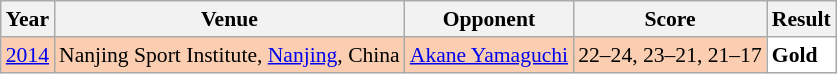<table class="sortable wikitable" style="font-size: 90%;">
<tr>
<th>Year</th>
<th>Venue</th>
<th>Opponent</th>
<th>Score</th>
<th>Result</th>
</tr>
<tr style="background:#FBCEB1">
<td align="center"><a href='#'>2014</a></td>
<td align="left">Nanjing Sport Institute, <a href='#'>Nanjing</a>, China</td>
<td align="left"> <a href='#'>Akane Yamaguchi</a></td>
<td align="left">22–24, 23–21, 21–17</td>
<td style="text-align:left; background:white"> <strong>Gold</strong></td>
</tr>
</table>
